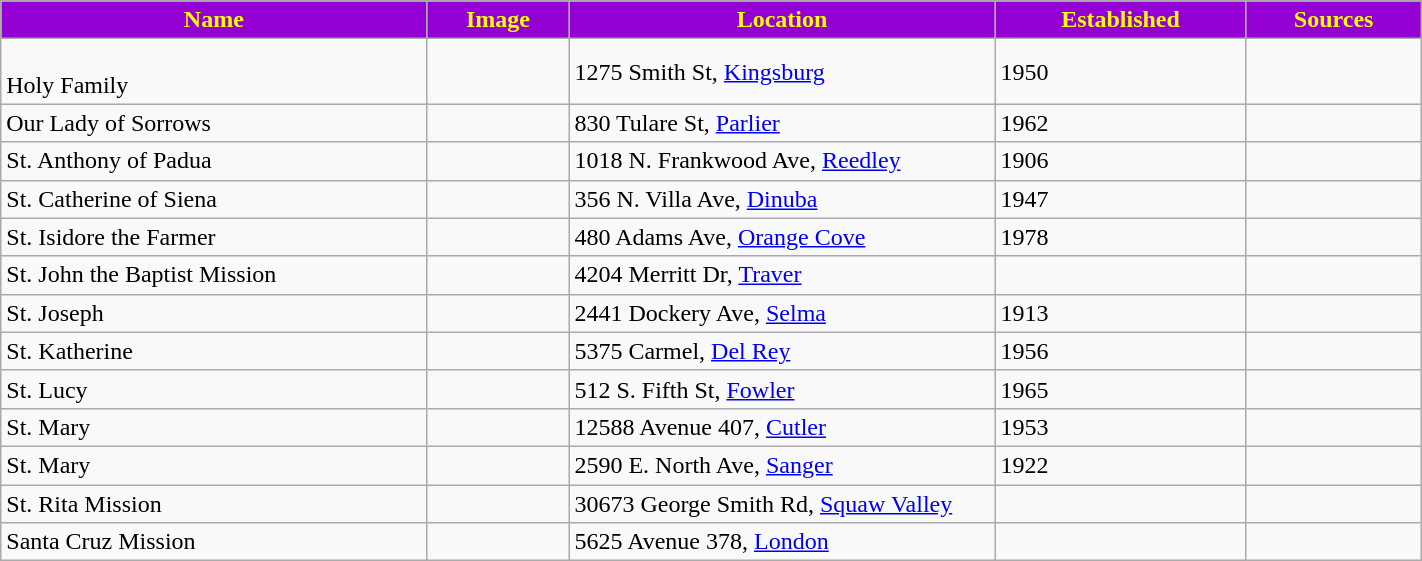<table class="wikitable sortable" style="width:75%">
<tr>
<th style="background:darkviolet; color:yellow;" width="30%"><strong>Name</strong></th>
<th style="background:darkviolet; color:yellow;" width="10%"><strong>Image</strong></th>
<th style="background:darkviolet; color:yellow;" width="30%"><strong>Location</strong></th>
<th style="background:darkviolet; color:yellow;" width="15"><strong>Established</strong></th>
<th style="background:darkviolet; color:yellow;" width="10"><strong>Sources</strong></th>
</tr>
<tr>
<td><br>Holy Family</td>
<td></td>
<td>1275 Smith St, <a href='#'>Kingsburg</a></td>
<td>1950</td>
<td></td>
</tr>
<tr>
<td>Our Lady of Sorrows</td>
<td></td>
<td>830 Tulare St, <a href='#'>Parlier</a></td>
<td>1962</td>
<td></td>
</tr>
<tr>
<td>St. Anthony of Padua</td>
<td></td>
<td>1018 N. Frankwood Ave, <a href='#'>Reedley</a></td>
<td>1906</td>
<td></td>
</tr>
<tr>
<td>St. Catherine of Siena</td>
<td></td>
<td>356 N. Villa Ave, <a href='#'>Dinuba</a></td>
<td>1947</td>
<td></td>
</tr>
<tr>
<td>St. Isidore the Farmer</td>
<td></td>
<td>480 Adams Ave, <a href='#'>Orange Cove</a></td>
<td>1978</td>
<td></td>
</tr>
<tr>
<td>St. John the Baptist Mission</td>
<td></td>
<td>4204 Merritt Dr, <a href='#'>Traver</a></td>
<td></td>
<td></td>
</tr>
<tr>
<td>St. Joseph</td>
<td></td>
<td>2441 Dockery Ave, <a href='#'>Selma</a></td>
<td>1913</td>
<td></td>
</tr>
<tr>
<td>St. Katherine</td>
<td></td>
<td>5375 Carmel, <a href='#'>Del Rey</a></td>
<td>1956</td>
<td></td>
</tr>
<tr>
<td>St. Lucy</td>
<td></td>
<td>512 S. Fifth St, <a href='#'>Fowler</a></td>
<td>1965</td>
<td></td>
</tr>
<tr>
<td>St. Mary</td>
<td></td>
<td>12588 Avenue 407, <a href='#'>Cutler</a></td>
<td>1953</td>
<td></td>
</tr>
<tr>
<td>St. Mary</td>
<td></td>
<td>2590 E. North Ave, <a href='#'>Sanger</a></td>
<td>1922</td>
<td></td>
</tr>
<tr>
<td>St. Rita Mission</td>
<td></td>
<td>30673 George Smith Rd, <a href='#'>Squaw Valley</a></td>
<td></td>
<td></td>
</tr>
<tr>
<td>Santa Cruz Mission</td>
<td></td>
<td>5625 Avenue 378, <a href='#'>London</a></td>
<td></td>
<td></td>
</tr>
</table>
